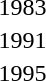<table>
<tr style="vertical-align:top;">
<td>1983<br></td>
<td></td>
<td></td>
<td></td>
</tr>
<tr style="vertical-align:top;">
<td>1991<br></td>
<td></td>
<td></td>
<td></td>
</tr>
<tr style="vertical-align:top;">
<td>1995<br></td>
<td></td>
<td></td>
<td></td>
</tr>
</table>
